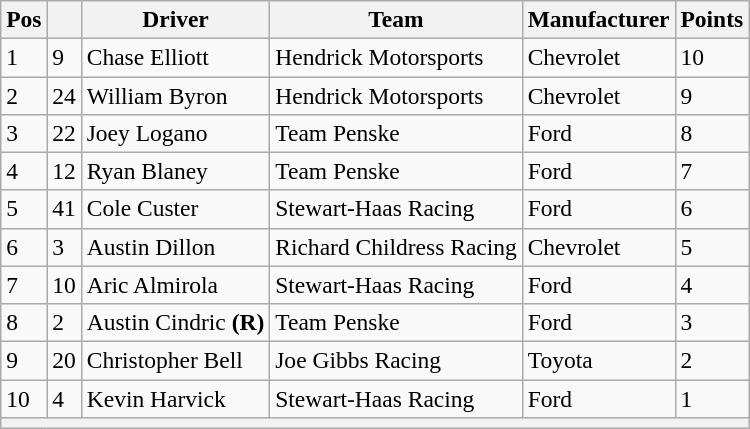<table class="wikitable" style="font-size:98%">
<tr>
<th>Pos</th>
<th></th>
<th>Driver</th>
<th>Team</th>
<th>Manufacturer</th>
<th>Points</th>
</tr>
<tr>
<td>1</td>
<td>9</td>
<td>Chase Elliott</td>
<td>Hendrick Motorsports</td>
<td>Chevrolet</td>
<td>10</td>
</tr>
<tr>
<td>2</td>
<td>24</td>
<td>William Byron</td>
<td>Hendrick Motorsports</td>
<td>Chevrolet</td>
<td>9</td>
</tr>
<tr>
<td>3</td>
<td>22</td>
<td>Joey Logano</td>
<td>Team Penske</td>
<td>Ford</td>
<td>8</td>
</tr>
<tr>
<td>4</td>
<td>12</td>
<td>Ryan Blaney</td>
<td>Team Penske</td>
<td>Ford</td>
<td>7</td>
</tr>
<tr>
<td>5</td>
<td>41</td>
<td>Cole Custer</td>
<td>Stewart-Haas Racing</td>
<td>Ford</td>
<td>6</td>
</tr>
<tr>
<td>6</td>
<td>3</td>
<td>Austin Dillon</td>
<td>Richard Childress Racing</td>
<td>Chevrolet</td>
<td>5</td>
</tr>
<tr>
<td>7</td>
<td>10</td>
<td>Aric Almirola</td>
<td>Stewart-Haas Racing</td>
<td>Ford</td>
<td>4</td>
</tr>
<tr>
<td>8</td>
<td>2</td>
<td>Austin Cindric <strong>(R)</strong></td>
<td>Team Penske</td>
<td>Ford</td>
<td>3</td>
</tr>
<tr>
<td>9</td>
<td>20</td>
<td>Christopher Bell</td>
<td>Joe Gibbs Racing</td>
<td>Toyota</td>
<td>2</td>
</tr>
<tr>
<td>10</td>
<td>4</td>
<td>Kevin Harvick</td>
<td>Stewart-Haas Racing</td>
<td>Ford</td>
<td>1</td>
</tr>
<tr>
<th colspan="6"></th>
</tr>
</table>
